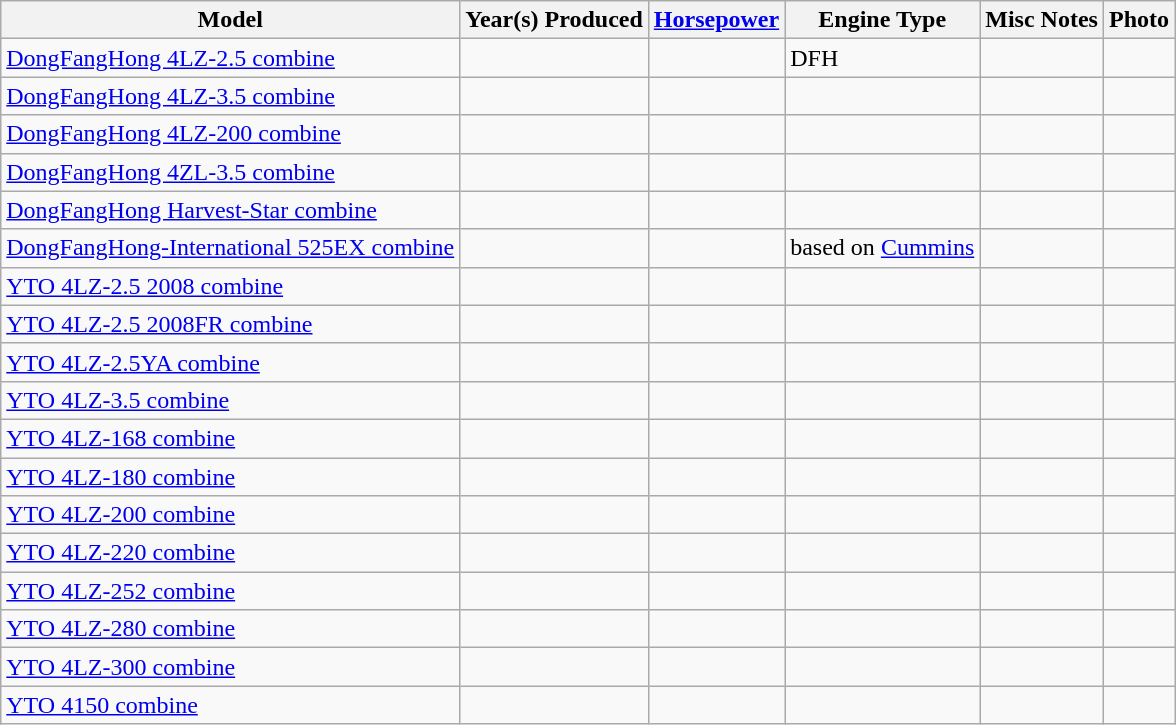<table class="wikitable sortable collapsible ">
<tr>
<th>Model</th>
<th>Year(s) Produced</th>
<th><a href='#'>Horsepower</a></th>
<th>Engine Type</th>
<th>Misc Notes</th>
<th>Photo</th>
</tr>
<tr>
<td><a href='#'>DongFangHong 4LZ-2.5 combine</a></td>
<td></td>
<td></td>
<td>DFH</td>
<td></td>
<td></td>
</tr>
<tr>
<td><a href='#'>DongFangHong 4LZ-3.5 combine</a></td>
<td></td>
<td></td>
<td></td>
<td></td>
<td></td>
</tr>
<tr>
<td><a href='#'>DongFangHong 4LZ-200 combine</a></td>
<td></td>
<td></td>
<td></td>
<td></td>
<td></td>
</tr>
<tr>
<td><a href='#'>DongFangHong 4ZL-3.5 combine</a></td>
<td></td>
<td></td>
<td></td>
<td></td>
<td></td>
</tr>
<tr>
<td><a href='#'>DongFangHong Harvest-Star combine</a></td>
<td></td>
<td></td>
<td></td>
<td></td>
<td></td>
</tr>
<tr>
<td><a href='#'>DongFangHong-International 525EX combine</a></td>
<td></td>
<td></td>
<td>based on <a href='#'>Cummins</a></td>
<td></td>
<td></td>
</tr>
<tr>
<td><a href='#'>YTO 4LZ-2.5 2008 combine</a></td>
<td></td>
<td></td>
<td></td>
<td></td>
<td></td>
</tr>
<tr>
<td><a href='#'>YTO 4LZ-2.5 2008FR combine</a></td>
<td></td>
<td></td>
<td></td>
<td></td>
<td></td>
</tr>
<tr>
<td><a href='#'>YTO 4LZ-2.5YA combine</a></td>
<td></td>
<td></td>
<td></td>
<td></td>
<td></td>
</tr>
<tr>
<td><a href='#'>YTO 4LZ-3.5 combine</a></td>
<td></td>
<td></td>
<td></td>
<td></td>
<td></td>
</tr>
<tr>
<td><a href='#'>YTO 4LZ-168 combine</a></td>
<td></td>
<td></td>
<td></td>
<td></td>
<td></td>
</tr>
<tr>
<td><a href='#'>YTO 4LZ-180 combine</a></td>
<td></td>
<td></td>
<td></td>
<td></td>
<td></td>
</tr>
<tr>
<td><a href='#'>YTO 4LZ-200 combine</a></td>
<td></td>
<td></td>
<td></td>
<td></td>
<td></td>
</tr>
<tr>
<td><a href='#'>YTO 4LZ-220 combine</a></td>
<td></td>
<td></td>
<td></td>
<td></td>
<td></td>
</tr>
<tr>
<td><a href='#'>YTO 4LZ-252 combine</a></td>
<td></td>
<td></td>
<td></td>
<td></td>
<td></td>
</tr>
<tr>
<td><a href='#'>YTO 4LZ-280 combine</a></td>
<td></td>
<td></td>
<td></td>
<td></td>
<td></td>
</tr>
<tr>
<td><a href='#'>YTO 4LZ-300 combine</a></td>
<td></td>
<td></td>
<td></td>
<td></td>
<td></td>
</tr>
<tr>
<td><a href='#'>YTO 4150 combine</a></td>
<td></td>
<td></td>
<td></td>
<td></td>
<td></td>
</tr>
</table>
